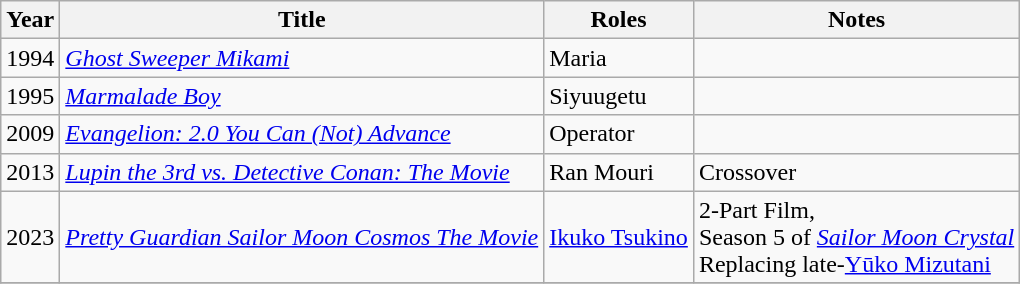<table class="wikitable sortable">
<tr>
<th>Year</th>
<th>Title</th>
<th>Roles</th>
<th>Notes</th>
</tr>
<tr>
<td>1994</td>
<td><em><a href='#'>Ghost Sweeper Mikami</a></em></td>
<td>Maria</td>
<td></td>
</tr>
<tr>
<td>1995</td>
<td><em><a href='#'>Marmalade Boy</a></em></td>
<td>Siyuugetu</td>
<td></td>
</tr>
<tr>
<td>2009</td>
<td><em><a href='#'>Evangelion: 2.0 You Can (Not) Advance</a></em></td>
<td>Operator</td>
<td></td>
</tr>
<tr>
<td>2013</td>
<td><em><a href='#'>Lupin the 3rd vs. Detective Conan: The Movie</a></em></td>
<td>Ran Mouri</td>
<td>Crossover</td>
</tr>
<tr>
<td>2023</td>
<td><em><a href='#'>Pretty Guardian Sailor Moon Cosmos The Movie</a></em></td>
<td><a href='#'>Ikuko Tsukino</a></td>
<td>2-Part Film,<br>Season 5 of <em><a href='#'>Sailor Moon Crystal</a></em> <br>Replacing late-<a href='#'>Yūko Mizutani</a></td>
</tr>
<tr>
</tr>
</table>
